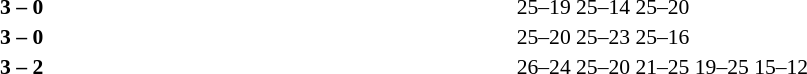<table width=100% cellspacing=1>
<tr>
<th width=20%></th>
<th width=12%></th>
<th width=20%></th>
<th width=33%></th>
<td></td>
</tr>
<tr style=font-size:90%>
<td align=right><strong></strong></td>
<td align=center><strong>3 – 0</strong></td>
<td></td>
<td>25–19 25–14 25–20</td>
<td></td>
</tr>
<tr style=font-size:90%>
<td align=right><strong></strong></td>
<td align=center><strong>3 – 0</strong></td>
<td></td>
<td>25–20 25–23 25–16</td>
<td></td>
</tr>
<tr style=font-size:90%>
<td align=right><strong></strong></td>
<td align=center><strong>3 – 2</strong></td>
<td></td>
<td>26–24 25–20 21–25 19–25 15–12</td>
</tr>
</table>
